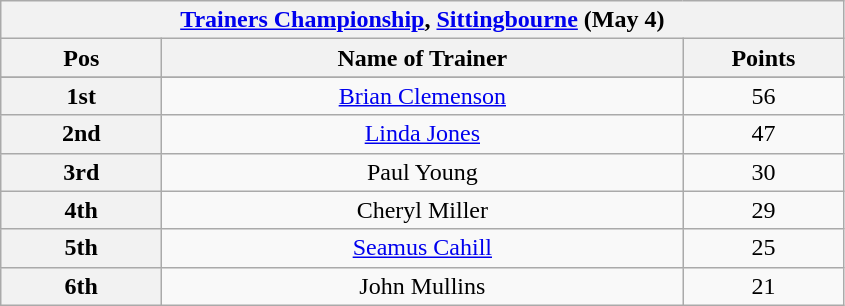<table class="wikitable">
<tr>
<th colspan="3"><a href='#'>Trainers Championship</a>, <a href='#'>Sittingbourne</a> (May 4)</th>
</tr>
<tr>
<th width=100>Pos</th>
<th width=340>Name of Trainer</th>
<th width=100>Points</th>
</tr>
<tr>
</tr>
<tr align=center>
<th>1st</th>
<td><a href='#'>Brian Clemenson</a></td>
<td>56</td>
</tr>
<tr align=center>
<th>2nd</th>
<td><a href='#'>Linda Jones</a></td>
<td>47</td>
</tr>
<tr align=center>
<th>3rd</th>
<td>Paul Young</td>
<td>30</td>
</tr>
<tr align=center>
<th>4th</th>
<td>Cheryl Miller</td>
<td>29</td>
</tr>
<tr align=center>
<th>5th</th>
<td><a href='#'>Seamus Cahill</a></td>
<td>25</td>
</tr>
<tr align=center>
<th>6th</th>
<td>John Mullins</td>
<td>21</td>
</tr>
</table>
